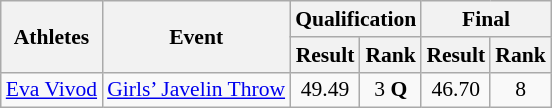<table class="wikitable" border="1" style="font-size:90%">
<tr>
<th rowspan=2>Athletes</th>
<th rowspan=2>Event</th>
<th colspan=2>Qualification</th>
<th colspan=2>Final</th>
</tr>
<tr>
<th>Result</th>
<th>Rank</th>
<th>Result</th>
<th>Rank</th>
</tr>
<tr>
<td><a href='#'>Eva Vivod</a></td>
<td><a href='#'>Girls’ Javelin Throw</a></td>
<td align=center>49.49</td>
<td align=center>3 <strong>Q</strong></td>
<td align=center>46.70</td>
<td align=center>8</td>
</tr>
</table>
